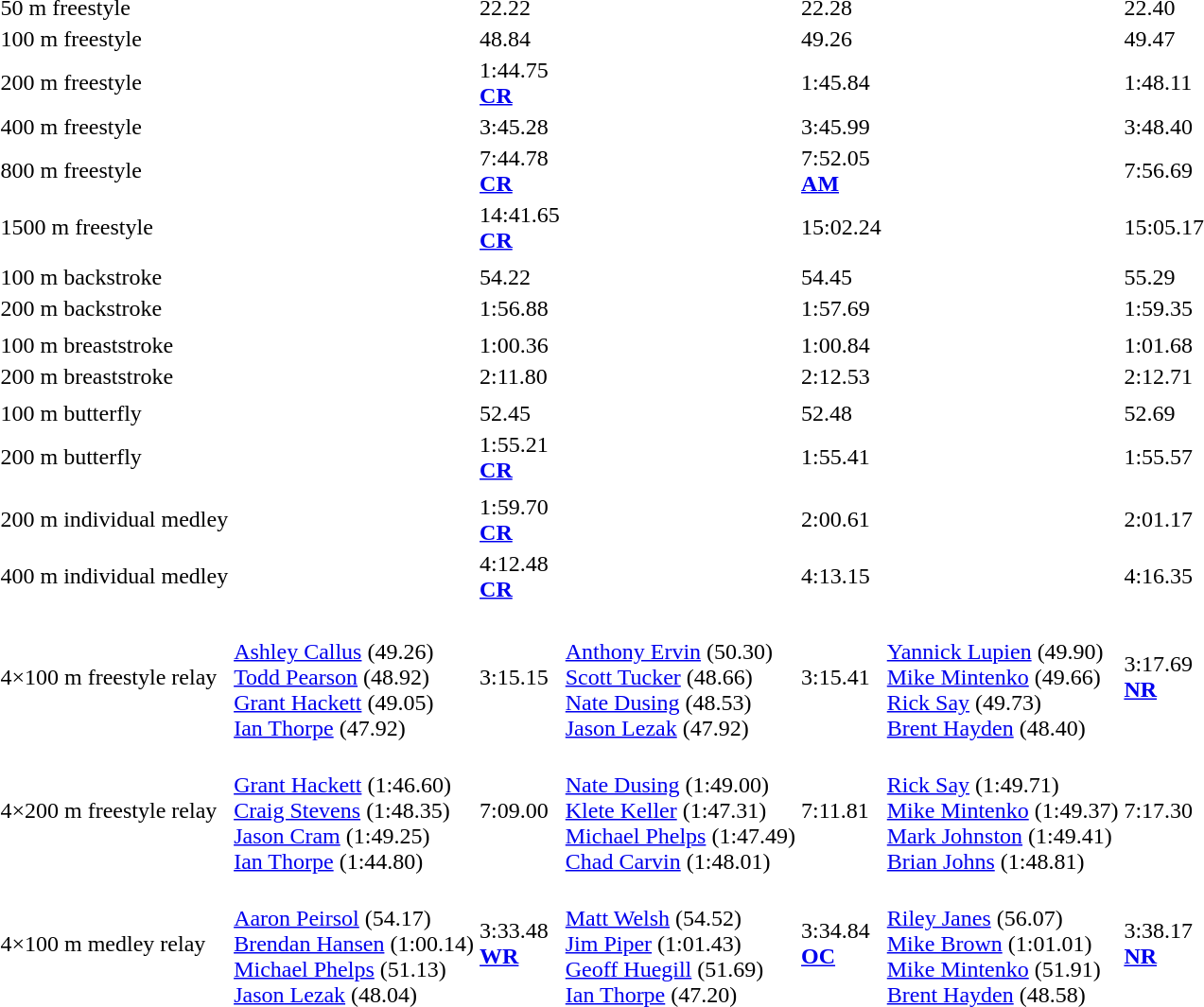<table>
<tr>
<td>50 m freestyle <br></td>
<td></td>
<td>22.22</td>
<td></td>
<td>22.28</td>
<td></td>
<td>22.40</td>
</tr>
<tr>
<td>100 m freestyle <br></td>
<td></td>
<td>48.84</td>
<td></td>
<td>49.26</td>
<td></td>
<td>49.47</td>
</tr>
<tr>
<td>200 m freestyle <br></td>
<td></td>
<td>1:44.75<br><strong><a href='#'>CR</a></strong></td>
<td></td>
<td>1:45.84</td>
<td></td>
<td>1:48.11</td>
</tr>
<tr>
<td>400 m freestyle <br></td>
<td></td>
<td>3:45.28</td>
<td></td>
<td>3:45.99</td>
<td></td>
<td>3:48.40</td>
</tr>
<tr>
<td>800 m freestyle <br></td>
<td></td>
<td>7:44.78<br><strong><a href='#'>CR</a></strong></td>
<td></td>
<td>7:52.05<br><strong><a href='#'>AM</a></strong></td>
<td></td>
<td>7:56.69</td>
</tr>
<tr>
<td>1500 m freestyle <br></td>
<td></td>
<td>14:41.65<br><strong><a href='#'>CR</a></strong></td>
<td></td>
<td>15:02.24</td>
<td></td>
<td>15:05.17</td>
</tr>
<tr>
<td></td>
<td></td>
<td></td>
<td></td>
<td></td>
<td></td>
<td></td>
</tr>
<tr>
<td>100 m backstroke <br></td>
<td></td>
<td>54.22</td>
<td></td>
<td>54.45</td>
<td></td>
<td>55.29</td>
</tr>
<tr>
<td>200 m backstroke <br></td>
<td></td>
<td>1:56.88</td>
<td></td>
<td>1:57.69</td>
<td></td>
<td>1:59.35</td>
</tr>
<tr>
<td></td>
<td></td>
<td></td>
<td></td>
<td></td>
<td></td>
<td></td>
</tr>
<tr>
<td>100 m breaststroke <br></td>
<td></td>
<td>1:00.36</td>
<td></td>
<td>1:00.84</td>
<td></td>
<td>1:01.68</td>
</tr>
<tr>
<td>200 m breaststroke <br></td>
<td></td>
<td>2:11.80</td>
<td></td>
<td>2:12.53</td>
<td></td>
<td>2:12.71</td>
</tr>
<tr>
<td></td>
<td></td>
<td></td>
<td></td>
<td></td>
<td></td>
<td></td>
</tr>
<tr>
<td>100 m butterfly <br></td>
<td></td>
<td>52.45</td>
<td></td>
<td>52.48</td>
<td></td>
<td>52.69</td>
</tr>
<tr>
<td>200 m butterfly <br></td>
<td></td>
<td>1:55.21<br><strong><a href='#'>CR</a></strong></td>
<td></td>
<td>1:55.41</td>
<td></td>
<td>1:55.57</td>
</tr>
<tr>
<td></td>
<td></td>
<td></td>
<td></td>
<td></td>
<td></td>
<td></td>
</tr>
<tr>
<td>200 m individual medley <br></td>
<td></td>
<td>1:59.70<br><strong><a href='#'>CR</a></strong></td>
<td></td>
<td>2:00.61</td>
<td></td>
<td>2:01.17</td>
</tr>
<tr>
<td>400 m individual medley <br></td>
<td></td>
<td>4:12.48<br><strong><a href='#'>CR</a></strong></td>
<td></td>
<td>4:13.15</td>
<td></td>
<td>4:16.35</td>
</tr>
<tr>
<td></td>
<td></td>
<td></td>
<td></td>
<td></td>
<td></td>
<td></td>
</tr>
<tr>
<td>4×100 m freestyle relay <br></td>
<td><br><a href='#'>Ashley Callus</a> (49.26)<br><a href='#'>Todd Pearson</a> (48.92)<br><a href='#'>Grant Hackett</a> (49.05)<br><a href='#'>Ian Thorpe</a> (47.92)</td>
<td>3:15.15</td>
<td><br><a href='#'>Anthony Ervin</a> (50.30)<br><a href='#'>Scott Tucker</a> (48.66)<br><a href='#'>Nate Dusing</a> (48.53)<br><a href='#'>Jason Lezak</a> (47.92)</td>
<td>3:15.41</td>
<td><br><a href='#'>Yannick Lupien</a> (49.90)<br><a href='#'>Mike Mintenko</a> (49.66)<br><a href='#'>Rick Say</a> (49.73)<br><a href='#'>Brent Hayden</a> (48.40)</td>
<td>3:17.69<br><strong><a href='#'>NR</a></strong></td>
</tr>
<tr>
<td>4×200 m freestyle relay <br></td>
<td><br><a href='#'>Grant Hackett</a> (1:46.60)<br><a href='#'>Craig Stevens</a> (1:48.35)<br><a href='#'>Jason Cram</a> (1:49.25)<br><a href='#'>Ian Thorpe</a> (1:44.80)</td>
<td>7:09.00</td>
<td><br><a href='#'>Nate Dusing</a> (1:49.00)<br><a href='#'>Klete Keller</a> (1:47.31)<br><a href='#'>Michael Phelps</a> (1:47.49)<br><a href='#'>Chad Carvin</a> (1:48.01)</td>
<td>7:11.81</td>
<td><br><a href='#'>Rick Say</a> (1:49.71)<br><a href='#'>Mike Mintenko</a> (1:49.37)<br><a href='#'>Mark Johnston</a> (1:49.41)<br><a href='#'>Brian Johns</a> (1:48.81)</td>
<td>7:17.30</td>
</tr>
<tr>
<td>4×100 m medley relay <br></td>
<td><br><a href='#'>Aaron Peirsol</a> (54.17)<br><a href='#'>Brendan Hansen</a> (1:00.14)<br><a href='#'>Michael Phelps</a> (51.13)<br><a href='#'>Jason Lezak</a> (48.04)</td>
<td>3:33.48<br><strong><a href='#'>WR</a></strong></td>
<td><br><a href='#'>Matt Welsh</a> (54.52)<br><a href='#'>Jim Piper</a> (1:01.43)<br><a href='#'>Geoff Huegill</a> (51.69)<br><a href='#'>Ian Thorpe</a> (47.20)</td>
<td>3:34.84<br><strong><a href='#'>OC</a></strong></td>
<td><br><a href='#'>Riley Janes</a> (56.07)<br><a href='#'>Mike Brown</a> (1:01.01)<br><a href='#'>Mike Mintenko</a> (51.91)<br><a href='#'>Brent Hayden</a> (48.58)</td>
<td>3:38.17<br><strong><a href='#'>NR</a></strong></td>
</tr>
</table>
